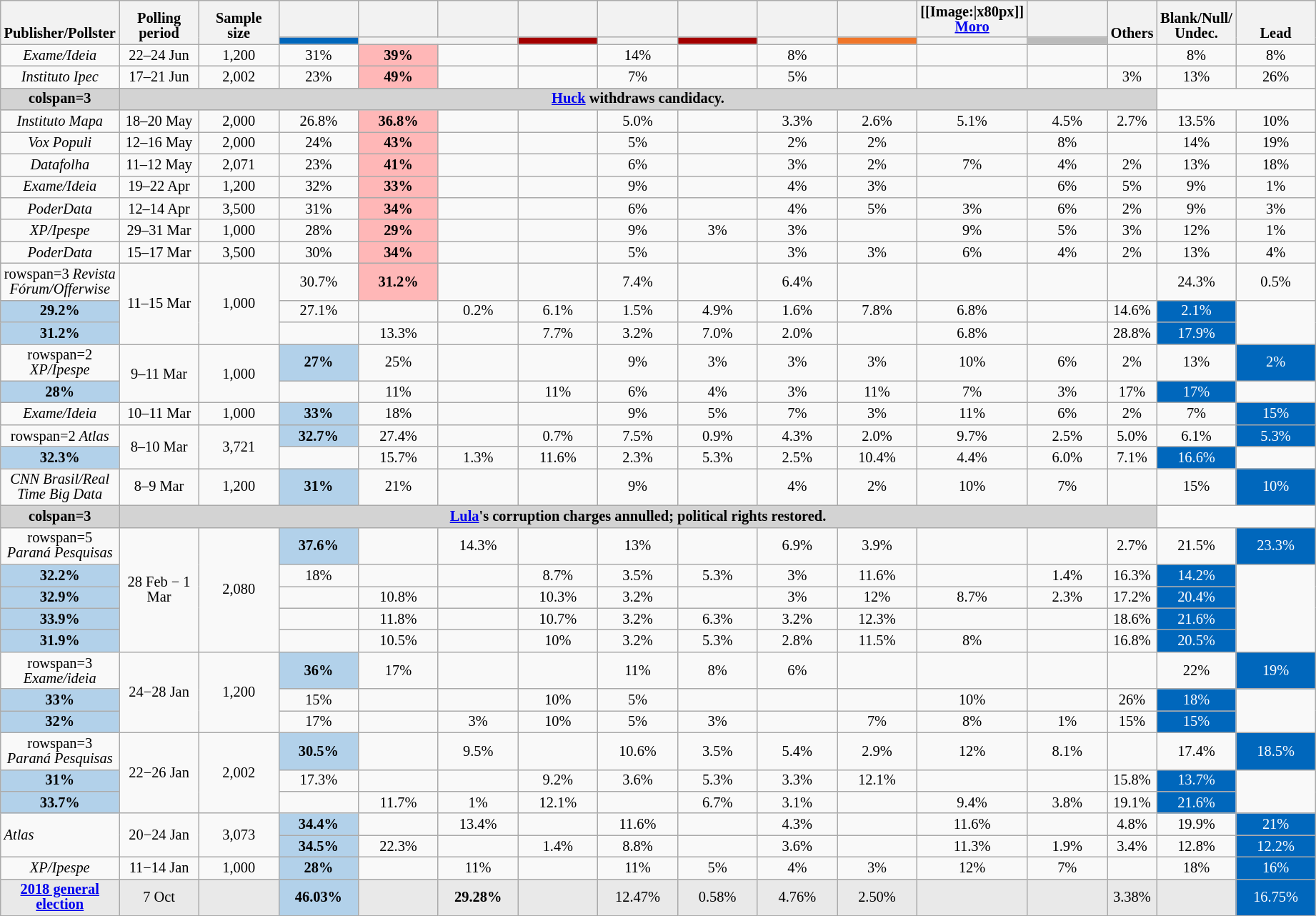<table class="nowrap wikitable" style=text-align:center;font-size:85%;line-height:14px>
<tr style=vertical-align:bottom>
<th rowspan=2>Publisher/Pollster</th>
<th rowspan=2>Polling<br>period</th>
<th rowspan=2>Sample<br>size</th>
<th style=width:5em><br></th>
<th style=width:5em><br></th>
<th style=width:5em><br></th>
<th style=width:5em><br></th>
<th style=width:5em><br></th>
<th style=width:5em><br></th>
<th style=width:5em><br></th>
<th style=width:5em><br></th>
<th style=width:5em>[[Image:|x80px]]<br><a href='#'>Moro</a><br></th>
<th style=width:5em><br></th>
<th rowspan=2>Others</th>
<th rowspan=2>Blank/Null/<br>Undec.</th>
<th style=width:5em rowspan=2>Lead</th>
</tr>
<tr>
<th style=background:#0067BC></th>
<th colspan=2 style=background:></th>
<th style=background:#A30000></th>
<th style=background:></th>
<th style=background:#A30000></th>
<th style=background:></th>
<th style=background:#F0762A></th>
<th style=background:></th>
<th style=background:#BBBBBB></th>
</tr>
<tr>
<td> <em>Exame/Ideia</em></td>
<td>22–24 Jun</td>
<td>1,200</td>
<td>31%</td>
<td style=background:#ffb7b7;font-weight:bold>39%</td>
<td></td>
<td></td>
<td>14%</td>
<td></td>
<td>8%</td>
<td></td>
<td></td>
<td></td>
<td></td>
<td>8%</td>
<td style=background:>8%</td>
</tr>
<tr>
<td> <em>Instituto Ipec</em></td>
<td>17–21 Jun</td>
<td>2,002</td>
<td>23%</td>
<td style=background:#ffb7b7;font-weight:bold>49%</td>
<td></td>
<td></td>
<td>7%</td>
<td></td>
<td>5%</td>
<td></td>
<td></td>
<td></td>
<td>3%</td>
<td>13%</td>
<td style=background:>26%</td>
</tr>
<tr style=background:lightgrey;font-weight:bold>
<td>colspan=3 </td>
<td colspan=13 align=center style=font-weight:bold><a href='#'>Huck</a> withdraws candidacy.</td>
</tr>
<tr>
<td> <em>Instituto Mapa</em></td>
<td>18–20 May</td>
<td>2,000</td>
<td>26.8%</td>
<td style=background:#ffb7b7;font-weight:bold>36.8%</td>
<td></td>
<td></td>
<td>5.0%</td>
<td></td>
<td>3.3%</td>
<td>2.6%</td>
<td>5.1%</td>
<td>4.5%</td>
<td>2.7%</td>
<td>13.5%</td>
<td style=background:>10%</td>
</tr>
<tr>
<td> <em>Vox Populi</em></td>
<td>12–16 May</td>
<td>2,000</td>
<td>24%</td>
<td style=background:#ffb7b7;font-weight:bold>43%</td>
<td></td>
<td></td>
<td>5%</td>
<td></td>
<td>2%</td>
<td>2%</td>
<td></td>
<td>8%</td>
<td></td>
<td>14%</td>
<td style=background:>19%</td>
</tr>
<tr>
<td> <em>Datafolha</em></td>
<td>11–12 May</td>
<td>2,071</td>
<td>23%</td>
<td style=background:#ffb7b7;font-weight:bold>41%</td>
<td></td>
<td></td>
<td>6%</td>
<td></td>
<td>3%</td>
<td>2%</td>
<td>7%</td>
<td>4%</td>
<td>2%</td>
<td>13%</td>
<td style=background:>18%</td>
</tr>
<tr>
<td> <em>Exame/Ideia</em></td>
<td>19–22 Apr</td>
<td>1,200</td>
<td>32%</td>
<td style=background:#ffb7b7;font-weight:bold>33%</td>
<td></td>
<td></td>
<td>9%</td>
<td></td>
<td>4%</td>
<td>3%</td>
<td></td>
<td>6%</td>
<td>5%</td>
<td>9%</td>
<td style=background:>1%</td>
</tr>
<tr>
<td> <em>PoderData</em></td>
<td>12–14 Apr</td>
<td>3,500</td>
<td>31%</td>
<td style=background:#ffb7b7;font-weight:bold>34%</td>
<td></td>
<td></td>
<td>6%</td>
<td></td>
<td>4%</td>
<td>5%</td>
<td>3%</td>
<td>6%</td>
<td>2%</td>
<td>9%</td>
<td style=background:>3%</td>
</tr>
<tr>
<td> <em>XP/Ipespe</em></td>
<td>29–31 Mar</td>
<td>1,000</td>
<td>28%</td>
<td style=background:#ffb7b7;font-weight:bold>29%</td>
<td></td>
<td></td>
<td>9%</td>
<td>3%</td>
<td>3%</td>
<td></td>
<td>9%</td>
<td>5%</td>
<td>3%</td>
<td>12%</td>
<td style=background:>1%</td>
</tr>
<tr>
<td> <em>PoderData</em></td>
<td>15–17 Mar</td>
<td>3,500</td>
<td>30%</td>
<td style=background:#ffb7b7;font-weight:bold>34%</td>
<td></td>
<td></td>
<td>5%</td>
<td></td>
<td>3%</td>
<td>3%</td>
<td>6%</td>
<td>4%</td>
<td>2%</td>
<td>13%</td>
<td style=background:>4%</td>
</tr>
<tr>
<td>rowspan=3  <em>Revista Fórum/Offerwise</em></td>
<td rowspan=3>11–15 Mar</td>
<td rowspan=3>1,000</td>
<td>30.7%</td>
<td style=background:#ffb7b7;font-weight:bold>31.2%</td>
<td></td>
<td></td>
<td>7.4%</td>
<td></td>
<td>6.4%</td>
<td></td>
<td></td>
<td></td>
<td></td>
<td>24.3%</td>
<td style=background:>0.5%</td>
</tr>
<tr>
<td style=background:#b2d1ea;font-weight:bold>29.2%</td>
<td>27.1%</td>
<td></td>
<td>0.2%</td>
<td>6.1%</td>
<td>1.5%</td>
<td>4.9%</td>
<td>1.6%</td>
<td>7.8%</td>
<td>6.8%</td>
<td></td>
<td>14.6%</td>
<td style=background:#0067bc;color:white>2.1%</td>
</tr>
<tr>
<td style=background:#b2d1ea;font-weight:bold>31.2%</td>
<td></td>
<td>13.3%</td>
<td></td>
<td>7.7%</td>
<td>3.2%</td>
<td>7.0%</td>
<td>2.0%</td>
<td></td>
<td>6.8%</td>
<td></td>
<td>28.8%</td>
<td style=background:#0067bc;color:white>17.9%</td>
</tr>
<tr>
<td>rowspan=2  <em>XP/Ipespe</em></td>
<td rowspan=2>9–11 Mar</td>
<td rowspan=2>1,000</td>
<td style=background:#b2d1ea;font-weight:bold>27%</td>
<td>25%</td>
<td></td>
<td></td>
<td>9%</td>
<td>3%</td>
<td>3%</td>
<td>3%</td>
<td>10%</td>
<td>6%</td>
<td>2%</td>
<td>13%</td>
<td style=background:#0067bc;color:white>2%</td>
</tr>
<tr>
<td style=background:#b2d1ea;font-weight:bold>28%</td>
<td></td>
<td>11%</td>
<td></td>
<td>11%</td>
<td>6%</td>
<td>4%</td>
<td>3%</td>
<td>11%</td>
<td>7%</td>
<td>3%</td>
<td>17%</td>
<td style=background:#0067bc;color:white>17%</td>
</tr>
<tr>
<td> <em>Exame/Ideia</em></td>
<td>10–11 Mar</td>
<td>1,000</td>
<td style=background:#b2d1ea;font-weight:bold>33%</td>
<td>18%</td>
<td></td>
<td></td>
<td>9%</td>
<td>5%</td>
<td>7%</td>
<td>3%</td>
<td>11%</td>
<td>6%</td>
<td>2%</td>
<td>7%</td>
<td style=background:#0067bc;color:white>15%</td>
</tr>
<tr>
<td>rowspan=2  <em>Atlas</em></td>
<td rowspan=2>8–10 Mar</td>
<td rowspan=2>3,721</td>
<td style=background:#b2d1ea;font-weight:bold>32.7%</td>
<td>27.4%</td>
<td></td>
<td>0.7%</td>
<td>7.5%</td>
<td>0.9%</td>
<td>4.3%</td>
<td>2.0%</td>
<td>9.7%</td>
<td>2.5%</td>
<td>5.0%</td>
<td>6.1%</td>
<td style=background:#0067bc;color:white>5.3%</td>
</tr>
<tr>
<td style=background:#b2d1ea;font-weight:bold>32.3%</td>
<td></td>
<td>15.7%</td>
<td>1.3%</td>
<td>11.6%</td>
<td>2.3%</td>
<td>5.3%</td>
<td>2.5%</td>
<td>10.4%</td>
<td>4.4%</td>
<td>6.0%</td>
<td>7.1%</td>
<td style=background:#0067bc;color:white>16.6%</td>
</tr>
<tr>
<td> <em>CNN Brasil/Real Time Big Data</em></td>
<td>8–9 Mar</td>
<td>1,200</td>
<td style=background:#b2d1ea;font-weight:bold>31%</td>
<td>21%</td>
<td></td>
<td></td>
<td>9%</td>
<td></td>
<td>4%</td>
<td>2%</td>
<td>10%</td>
<td>7%</td>
<td></td>
<td>15%</td>
<td style=background:#0067bc;color:white>10%</td>
</tr>
<tr style=background:lightgrey;font-weight:bold>
<td>colspan=3 </td>
<td colspan=13 align=center style=font-weight:bold><a href='#'>Lula</a>'s corruption charges annulled; political rights restored.</td>
</tr>
<tr>
<td>rowspan=5  <em>Paraná Pesquisas</em></td>
<td rowspan=5>28 Feb − 1 Mar</td>
<td rowspan=5>2,080</td>
<td style=background:#b2d1ea;font-weight:bold>37.6%</td>
<td></td>
<td>14.3%</td>
<td></td>
<td>13%</td>
<td></td>
<td>6.9%</td>
<td>3.9%</td>
<td></td>
<td></td>
<td>2.7%</td>
<td>21.5%</td>
<td style=background:#0067bc;color:white>23.3%</td>
</tr>
<tr>
<td style=background:#b2d1ea;font-weight:bold>32.2%</td>
<td>18%</td>
<td></td>
<td></td>
<td>8.7%</td>
<td>3.5%</td>
<td>5.3%</td>
<td>3%</td>
<td>11.6%</td>
<td></td>
<td>1.4%</td>
<td>16.3%</td>
<td style=background:#0067bc;color:white>14.2%</td>
</tr>
<tr>
<td style=background:#b2d1ea;font-weight:bold>32.9%</td>
<td></td>
<td>10.8%</td>
<td></td>
<td>10.3%</td>
<td>3.2%</td>
<td></td>
<td>3%</td>
<td>12%</td>
<td>8.7%</td>
<td>2.3%</td>
<td>17.2%</td>
<td style=background:#0067bc;color:white>20.4%</td>
</tr>
<tr>
<td style=background:#b2d1ea;font-weight:bold>33.9%</td>
<td></td>
<td>11.8%</td>
<td></td>
<td>10.7%</td>
<td>3.2%</td>
<td>6.3%</td>
<td>3.2%</td>
<td>12.3%</td>
<td></td>
<td></td>
<td>18.6%</td>
<td style=background:#0067bc;color:white>21.6%</td>
</tr>
<tr>
<td style=background:#b2d1ea;font-weight:bold>31.9%</td>
<td></td>
<td>10.5%</td>
<td></td>
<td>10%</td>
<td>3.2%</td>
<td>5.3%</td>
<td>2.8%</td>
<td>11.5%</td>
<td>8%</td>
<td></td>
<td>16.8%</td>
<td style=background:#0067bc;color:white>20.5%</td>
</tr>
<tr>
<td>rowspan=3  <em>Exame/ideia</em></td>
<td rowspan=3>24−28 Jan</td>
<td rowspan=3>1,200</td>
<td style=background:#b2d1ea;font-weight:bold>36%</td>
<td>17%</td>
<td></td>
<td></td>
<td>11%</td>
<td>8%</td>
<td>6%</td>
<td></td>
<td></td>
<td></td>
<td></td>
<td>22%</td>
<td style=background:#0067bc;color:white>19%</td>
</tr>
<tr>
<td style=background:#b2d1ea;font-weight:bold>33%</td>
<td>15%</td>
<td></td>
<td></td>
<td>10%</td>
<td>5%</td>
<td></td>
<td></td>
<td></td>
<td>10%</td>
<td></td>
<td>26%</td>
<td style=background:#0067bc;color:white>18%</td>
</tr>
<tr>
<td style=background:#b2d1ea;font-weight:bold>32%</td>
<td>17%</td>
<td></td>
<td>3%</td>
<td>10%</td>
<td>5%</td>
<td>3%</td>
<td></td>
<td>7%</td>
<td>8%</td>
<td>1%</td>
<td>15%</td>
<td style=background:#0067bc;color:white>15%</td>
</tr>
<tr>
<td>rowspan=3  <em>Paraná Pesquisas</em></td>
<td rowspan=3>22−26 Jan</td>
<td rowspan=3>2,002</td>
<td style=background:#b2d1ea;font-weight:bold>30.5%</td>
<td></td>
<td>9.5%</td>
<td></td>
<td>10.6%</td>
<td>3.5%</td>
<td>5.4%</td>
<td>2.9%</td>
<td>12%</td>
<td>8.1%</td>
<td></td>
<td>17.4%</td>
<td style=background:#0067bc;color:white>18.5%</td>
</tr>
<tr>
<td style=background:#b2d1ea;font-weight:bold>31%</td>
<td>17.3%</td>
<td></td>
<td></td>
<td>9.2%</td>
<td>3.6%</td>
<td>5.3%</td>
<td>3.3%</td>
<td>12.1%</td>
<td></td>
<td></td>
<td>15.8%</td>
<td style=background:#0067bc;color:white>13.7%</td>
</tr>
<tr>
<td style=background:#b2d1ea;font-weight:bold>33.7%</td>
<td></td>
<td>11.7%</td>
<td>1%</td>
<td>12.1%</td>
<td></td>
<td>6.7%</td>
<td>3.1%</td>
<td></td>
<td>9.4%</td>
<td>3.8%</td>
<td>19.1%</td>
<td style=background:#0067bc;color:white>21.6%</td>
</tr>
<tr>
<td style=text-align:left;width:5em rowspan=2><em>Atlas</em></td>
<td style=width:5em rowspan=2>20−24 Jan</td>
<td style=width:5em rowspan=2>3,073</td>
<td style=background:#b2d1ea;font-weight:bold>34.4%</td>
<td></td>
<td>13.4%</td>
<td></td>
<td>11.6%</td>
<td></td>
<td>4.3%</td>
<td></td>
<td>11.6%</td>
<td></td>
<td>4.8%</td>
<td>19.9%</td>
<td style=background:#0067bc;color:white>21%</td>
</tr>
<tr>
<td style=background:#b2d1ea;font-weight:bold>34.5%</td>
<td>22.3%</td>
<td></td>
<td>1.4%</td>
<td>8.8%</td>
<td></td>
<td>3.6%</td>
<td></td>
<td>11.3%</td>
<td>1.9%</td>
<td>3.4%</td>
<td>12.8%</td>
<td style=background:#0067bc;color:white>12.2%</td>
</tr>
<tr>
<td> <em>XP/Ipespe</em></td>
<td>11−14 Jan</td>
<td>1,000</td>
<td style=background:#b2d1ea;font-weight:bold>28%</td>
<td></td>
<td>11%</td>
<td></td>
<td>11%</td>
<td>5%</td>
<td>4%</td>
<td>3%</td>
<td>12%</td>
<td>7%</td>
<td></td>
<td collspan=2>18%</td>
<td style=background:#0067bc;color:white>16%</td>
</tr>
<tr style=background:#E9E9E9>
<td><strong><a href='#'>2018 general election</a></strong></td>
<td>7 Oct</td>
<td></td>
<td style=background:#b2d1ea;font-weight:bold>46.03%</td>
<td></td>
<td><strong>29.28%</strong></td>
<td></td>
<td>12.47%</td>
<td>0.58%</td>
<td>4.76%</td>
<td>2.50%</td>
<td></td>
<td></td>
<td>3.38%</td>
<td></td>
<td style=background:#0067bc;color:white>16.75%</td>
</tr>
</table>
